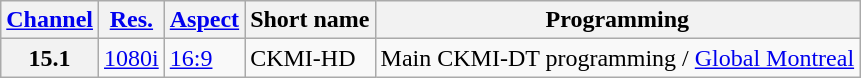<table class="wikitable">
<tr>
<th scope = "col"><a href='#'>Channel</a></th>
<th scope = "col"><a href='#'>Res.</a></th>
<th scope = "col"><a href='#'>Aspect</a></th>
<th scope = "col">Short name</th>
<th scope = "col">Programming</th>
</tr>
<tr>
<th scope = "row">15.1</th>
<td><a href='#'>1080i</a></td>
<td><a href='#'>16:9</a></td>
<td>CKMI-HD</td>
<td>Main CKMI-DT programming / <a href='#'>Global Montreal</a></td>
</tr>
</table>
